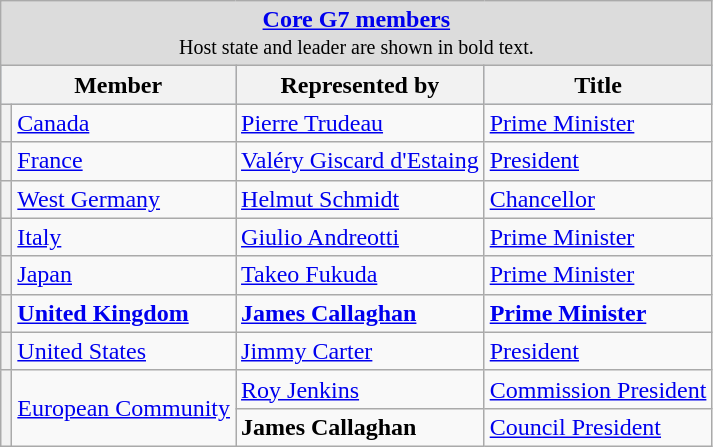<table class="wikitable">
<tr>
<td colspan="4" style="text-align: center; background:Gainsboro"><strong><a href='#'>Core G7 members</a></strong><br><small>Host state and leader are shown in bold text.</small></td>
</tr>
<tr style="background:LightSteelBlue; text-align:center;">
<th colspan=2>Member</th>
<th>Represented by</th>
<th>Title</th>
</tr>
<tr>
<th></th>
<td><a href='#'>Canada</a></td>
<td><a href='#'>Pierre Trudeau</a></td>
<td><a href='#'>Prime Minister</a></td>
</tr>
<tr>
<th></th>
<td><a href='#'>France</a></td>
<td><a href='#'>Valéry Giscard d'Estaing</a></td>
<td><a href='#'>President</a></td>
</tr>
<tr>
<th></th>
<td><a href='#'>West Germany</a></td>
<td><a href='#'>Helmut Schmidt</a></td>
<td><a href='#'>Chancellor</a></td>
</tr>
<tr>
<th></th>
<td><a href='#'>Italy</a></td>
<td><a href='#'>Giulio Andreotti</a></td>
<td><a href='#'>Prime Minister</a></td>
</tr>
<tr>
<th></th>
<td><a href='#'>Japan</a></td>
<td><a href='#'>Takeo Fukuda</a></td>
<td><a href='#'>Prime Minister</a></td>
</tr>
<tr>
<th></th>
<td><strong><a href='#'>United Kingdom</a></strong></td>
<td><strong><a href='#'>James Callaghan</a></strong></td>
<td><strong><a href='#'>Prime Minister</a></strong></td>
</tr>
<tr>
<th></th>
<td><a href='#'>United States</a></td>
<td><a href='#'>Jimmy Carter</a></td>
<td><a href='#'>President</a></td>
</tr>
<tr>
<th rowspan="2"></th>
<td rowspan="2"><a href='#'>European Community</a></td>
<td><a href='#'>Roy Jenkins</a></td>
<td><a href='#'>Commission President</a></td>
</tr>
<tr>
<td><strong>James Callaghan</strong></td>
<td><a href='#'>Council President</a></td>
</tr>
</table>
